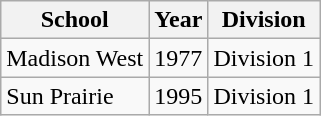<table class="wikitable">
<tr>
<th>School</th>
<th>Year</th>
<th>Division</th>
</tr>
<tr>
<td>Madison West</td>
<td>1977</td>
<td>Division 1</td>
</tr>
<tr>
<td>Sun Prairie</td>
<td>1995</td>
<td>Division 1</td>
</tr>
</table>
